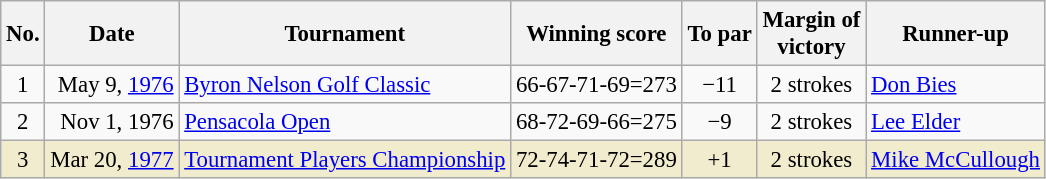<table class="wikitable" style="font-size:95%;">
<tr>
<th>No.</th>
<th>Date</th>
<th>Tournament</th>
<th>Winning score</th>
<th>To par</th>
<th>Margin of<br>victory</th>
<th>Runner-up</th>
</tr>
<tr>
<td align=center>1</td>
<td align=right>May 9, <a href='#'>1976</a></td>
<td><a href='#'>Byron Nelson Golf Classic</a></td>
<td>66-67-71-69=273</td>
<td align=center>−11</td>
<td align=center>2 strokes</td>
<td> <a href='#'>Don Bies</a></td>
</tr>
<tr>
<td align=center>2</td>
<td align=right>Nov 1, 1976</td>
<td><a href='#'>Pensacola Open</a></td>
<td>68-72-69-66=275</td>
<td align=center>−9</td>
<td align=center>2 strokes</td>
<td> <a href='#'>Lee Elder</a></td>
</tr>
<tr style="background:#f2ecce;">
<td align=center>3</td>
<td align=right>Mar 20, <a href='#'>1977</a></td>
<td><a href='#'>Tournament Players Championship</a></td>
<td>72-74-71-72=289</td>
<td align=center>+1</td>
<td align=center>2 strokes</td>
<td> <a href='#'>Mike McCullough</a></td>
</tr>
</table>
